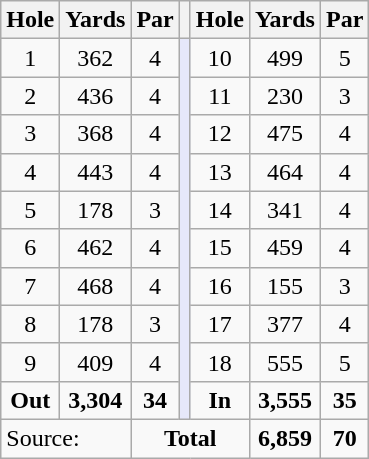<table class="wikitable" style="text-align:center;">
<tr>
<th>Hole</th>
<th>Yards</th>
<th>Par</th>
<th></th>
<th>Hole</th>
<th>Yards</th>
<th>Par</th>
</tr>
<tr>
<td>1</td>
<td>362</td>
<td>4</td>
<td rowspan="10" style="background:#E6E8FA;"></td>
<td>10</td>
<td>499</td>
<td>5</td>
</tr>
<tr>
<td>2</td>
<td>436</td>
<td>4</td>
<td>11</td>
<td>230</td>
<td>3</td>
</tr>
<tr>
<td>3</td>
<td>368</td>
<td>4</td>
<td>12</td>
<td>475</td>
<td>4</td>
</tr>
<tr>
<td>4</td>
<td>443</td>
<td>4</td>
<td>13</td>
<td>464</td>
<td>4</td>
</tr>
<tr>
<td>5</td>
<td>178</td>
<td>3</td>
<td>14</td>
<td>341</td>
<td>4</td>
</tr>
<tr>
<td>6</td>
<td>462</td>
<td>4</td>
<td>15</td>
<td>459</td>
<td>4</td>
</tr>
<tr>
<td>7</td>
<td>468</td>
<td>4</td>
<td>16</td>
<td>155</td>
<td>3</td>
</tr>
<tr>
<td>8</td>
<td>178</td>
<td>3</td>
<td>17</td>
<td>377</td>
<td>4</td>
</tr>
<tr>
<td>9</td>
<td>409</td>
<td>4</td>
<td>18</td>
<td>555</td>
<td>5</td>
</tr>
<tr>
<td><strong>Out</strong></td>
<td><strong>3,304</strong></td>
<td><strong>34</strong></td>
<td><strong>In</strong></td>
<td><strong>3,555</strong></td>
<td><strong>35</strong></td>
</tr>
<tr>
<td colspan="2" style="text-align:left;">Source:</td>
<td colspan=3><strong>Total</strong></td>
<td><strong>6,859</strong></td>
<td><strong>70</strong></td>
</tr>
</table>
